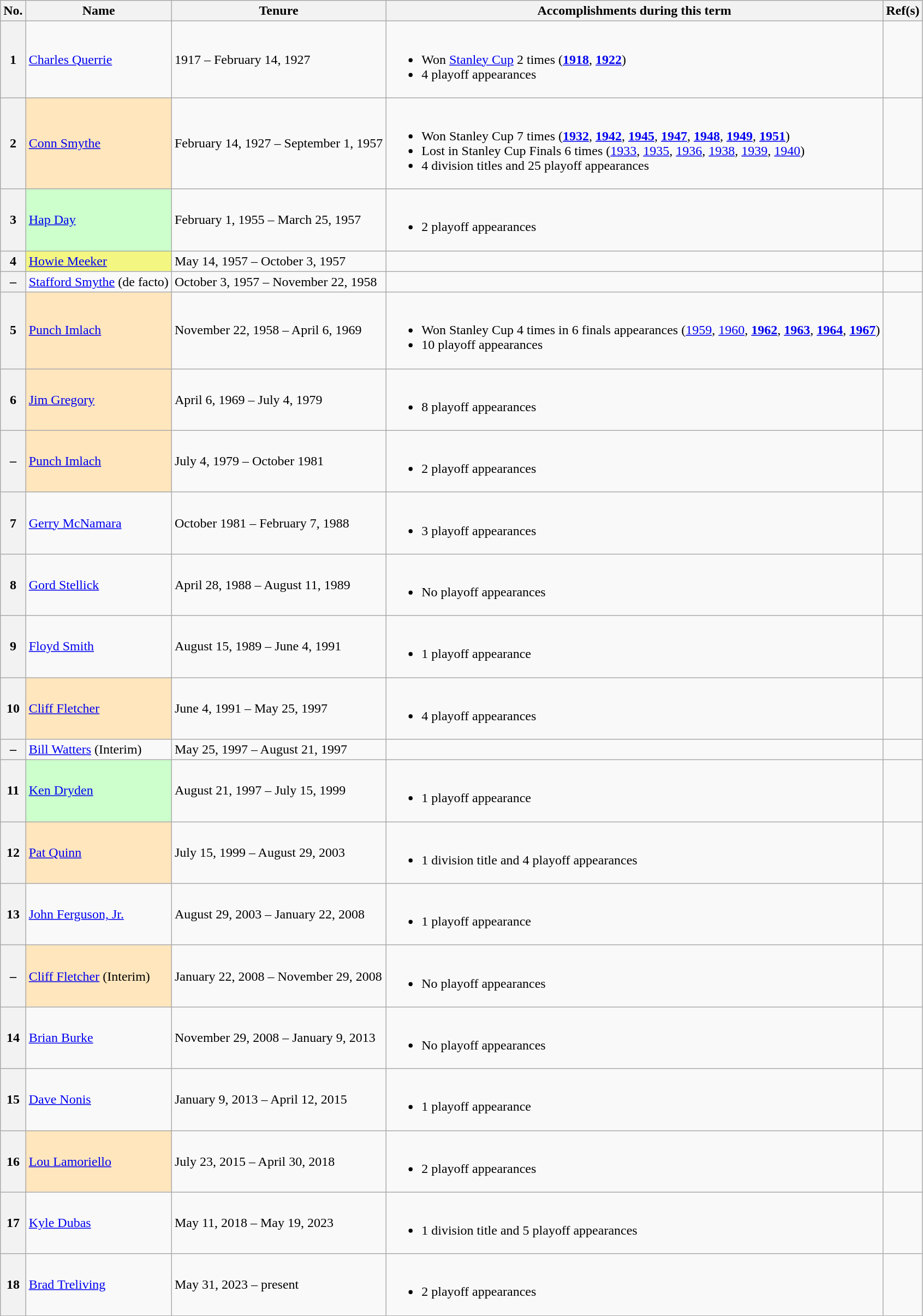<table class="wikitable">
<tr>
<th scope="col">No.</th>
<th scope="col">Name</th>
<th scope="col">Tenure</th>
<th scope="col">Accomplishments during this term</th>
<th scope="col">Ref(s)</th>
</tr>
<tr>
<th scope="row">1</th>
<td><a href='#'>Charles Querrie</a></td>
<td>1917 – February 14, 1927</td>
<td><br><ul><li>Won <a href='#'>Stanley Cup</a> 2 times (<strong><a href='#'>1918</a></strong>, <strong><a href='#'>1922</a></strong>)</li><li>4 playoff appearances</li></ul></td>
<td></td>
</tr>
<tr>
<th scope="row">2</th>
<td style="background: #FFE6BD;"><a href='#'>Conn Smythe</a></td>
<td>February 14, 1927 – September 1, 1957</td>
<td><br><ul><li>Won Stanley Cup 7 times (<strong><a href='#'>1932</a></strong>, <strong><a href='#'>1942</a></strong>, <strong><a href='#'>1945</a></strong>, <strong><a href='#'>1947</a></strong>, <strong><a href='#'>1948</a></strong>, <strong><a href='#'>1949</a></strong>, <strong><a href='#'>1951</a></strong>)</li><li>Lost in Stanley Cup Finals 6 times (<a href='#'>1933</a>, <a href='#'>1935</a>, <a href='#'>1936</a>, <a href='#'>1938</a>, <a href='#'>1939</a>, <a href='#'>1940</a>)</li><li>4 division titles and 25 playoff appearances</li></ul></td>
<td></td>
</tr>
<tr>
<th scope="row">3</th>
<td style="background: #CCFFCC"><a href='#'>Hap Day</a></td>
<td>February 1, 1955 – March 25, 1957</td>
<td><br><ul><li>2 playoff appearances</li></ul></td>
<td></td>
</tr>
<tr>
<th scope="row">4</th>
<td style="background: #F3F781"><a href='#'>Howie Meeker</a></td>
<td>May 14, 1957 – October 3, 1957</td>
<td></td>
<td></td>
</tr>
<tr>
<th scope="row">–</th>
<td><a href='#'>Stafford Smythe</a> (de facto)</td>
<td>October 3, 1957 – November 22, 1958</td>
<td></td>
<td></td>
</tr>
<tr>
<th scope="row">5</th>
<td style="background: #FFE6BD;"><a href='#'>Punch Imlach</a></td>
<td>November 22, 1958 – April 6, 1969</td>
<td><br><ul><li>Won Stanley Cup 4 times in 6 finals appearances (<a href='#'>1959</a>, <a href='#'>1960</a>, <strong><a href='#'>1962</a></strong>, <strong><a href='#'>1963</a></strong>, <strong><a href='#'>1964</a></strong>, <strong><a href='#'>1967</a></strong>)</li><li>10 playoff appearances</li></ul></td>
<td></td>
</tr>
<tr>
<th scope="row">6</th>
<td style="background: #FFE6BD;"><a href='#'>Jim Gregory</a></td>
<td>April 6, 1969 – July 4, 1979</td>
<td><br><ul><li>8 playoff appearances</li></ul></td>
<td></td>
</tr>
<tr>
<th scope="row">–</th>
<td style="background: #FFE6BD;"><a href='#'>Punch Imlach</a></td>
<td>July 4, 1979 – October 1981</td>
<td><br><ul><li>2 playoff appearances</li></ul></td>
<td></td>
</tr>
<tr>
<th scope="row">7</th>
<td><a href='#'>Gerry McNamara</a></td>
<td>October 1981 – February 7, 1988</td>
<td><br><ul><li>3 playoff appearances</li></ul></td>
<td></td>
</tr>
<tr>
<th scope="row">8</th>
<td><a href='#'>Gord Stellick</a></td>
<td>April 28, 1988 – August 11, 1989</td>
<td><br><ul><li>No playoff appearances</li></ul></td>
<td></td>
</tr>
<tr>
<th scope="row">9</th>
<td><a href='#'>Floyd Smith</a></td>
<td>August 15, 1989 – June 4, 1991</td>
<td><br><ul><li>1 playoff appearance</li></ul></td>
<td></td>
</tr>
<tr>
<th scope="row">10</th>
<td style="background: #FFE6BD;"><a href='#'>Cliff Fletcher</a></td>
<td>June 4, 1991 – May 25, 1997</td>
<td><br><ul><li>4 playoff appearances</li></ul></td>
<td></td>
</tr>
<tr>
<th scope="row">–</th>
<td><a href='#'>Bill Watters</a> (Interim)</td>
<td>May 25, 1997 – August 21, 1997</td>
<td></td>
<td></td>
</tr>
<tr>
<th scope="row">11</th>
<td style="background: #CCFFCC"><a href='#'>Ken Dryden</a></td>
<td>August 21, 1997 – July 15, 1999</td>
<td><br><ul><li>1 playoff appearance</li></ul></td>
<td></td>
</tr>
<tr>
<th scope="row">12</th>
<td style="background: #FFE6BD;"><a href='#'>Pat Quinn</a></td>
<td>July 15, 1999 – August 29, 2003</td>
<td><br><ul><li>1 division title and 4 playoff appearances</li></ul></td>
<td></td>
</tr>
<tr>
<th scope="row">13</th>
<td><a href='#'>John Ferguson, Jr.</a></td>
<td>August 29, 2003 – January 22, 2008</td>
<td><br><ul><li>1 playoff appearance</li></ul></td>
<td></td>
</tr>
<tr>
<th scope="row">–</th>
<td style="background: #FFE6BD;"><a href='#'>Cliff Fletcher</a> (Interim)</td>
<td>January 22, 2008 – November 29, 2008</td>
<td><br><ul><li>No playoff appearances</li></ul></td>
<td></td>
</tr>
<tr>
<th scope="row">14</th>
<td><a href='#'>Brian Burke</a></td>
<td>November 29, 2008 – January 9, 2013</td>
<td><br><ul><li>No playoff appearances</li></ul></td>
<td></td>
</tr>
<tr>
<th scope="row">15</th>
<td><a href='#'>Dave Nonis</a></td>
<td>January 9, 2013 – April 12, 2015</td>
<td><br><ul><li>1 playoff appearance</li></ul></td>
<td></td>
</tr>
<tr>
<th scope="row">16</th>
<td style="background: #FFE6BD;"><a href='#'>Lou Lamoriello</a></td>
<td>July 23, 2015 – April 30, 2018</td>
<td><br><ul><li>2 playoff appearances</li></ul></td>
<td></td>
</tr>
<tr>
<th scope="row">17</th>
<td><a href='#'>Kyle Dubas</a></td>
<td>May 11, 2018 – May 19, 2023</td>
<td><br><ul><li>1 division title and 5 playoff appearances</li></ul></td>
<td></td>
</tr>
<tr>
<th scope="row">18</th>
<td><a href='#'>Brad Treliving</a></td>
<td>May 31, 2023 – present</td>
<td><br><ul><li>2 playoff appearances</li></ul></td>
<td></td>
</tr>
</table>
